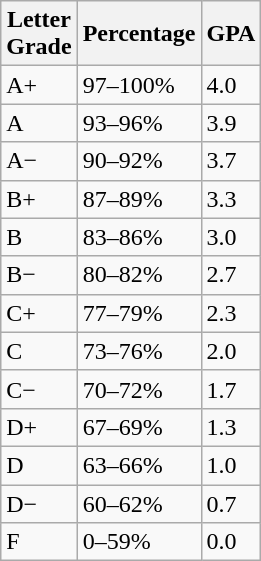<table class="wikitable">
<tr>
<th>Letter<br>Grade</th>
<th>Percentage</th>
<th>GPA</th>
</tr>
<tr>
<td>A+</td>
<td>97–100%</td>
<td>4.0</td>
</tr>
<tr>
<td>A</td>
<td>93–96%</td>
<td>3.9</td>
</tr>
<tr>
<td>A−</td>
<td>90–92%</td>
<td>3.7</td>
</tr>
<tr>
<td>B+</td>
<td>87–89%</td>
<td>3.3</td>
</tr>
<tr>
<td>B</td>
<td>83–86%</td>
<td>3.0</td>
</tr>
<tr>
<td>B−</td>
<td>80–82%</td>
<td>2.7</td>
</tr>
<tr>
<td>C+</td>
<td>77–79%</td>
<td>2.3</td>
</tr>
<tr>
<td>C</td>
<td>73–76%</td>
<td>2.0</td>
</tr>
<tr>
<td>C−</td>
<td>70–72%</td>
<td>1.7</td>
</tr>
<tr>
<td>D+</td>
<td>67–69%</td>
<td>1.3</td>
</tr>
<tr>
<td>D</td>
<td>63–66%</td>
<td>1.0</td>
</tr>
<tr>
<td>D−</td>
<td>60–62%</td>
<td>0.7</td>
</tr>
<tr>
<td>F</td>
<td>0–59%</td>
<td>0.0</td>
</tr>
</table>
